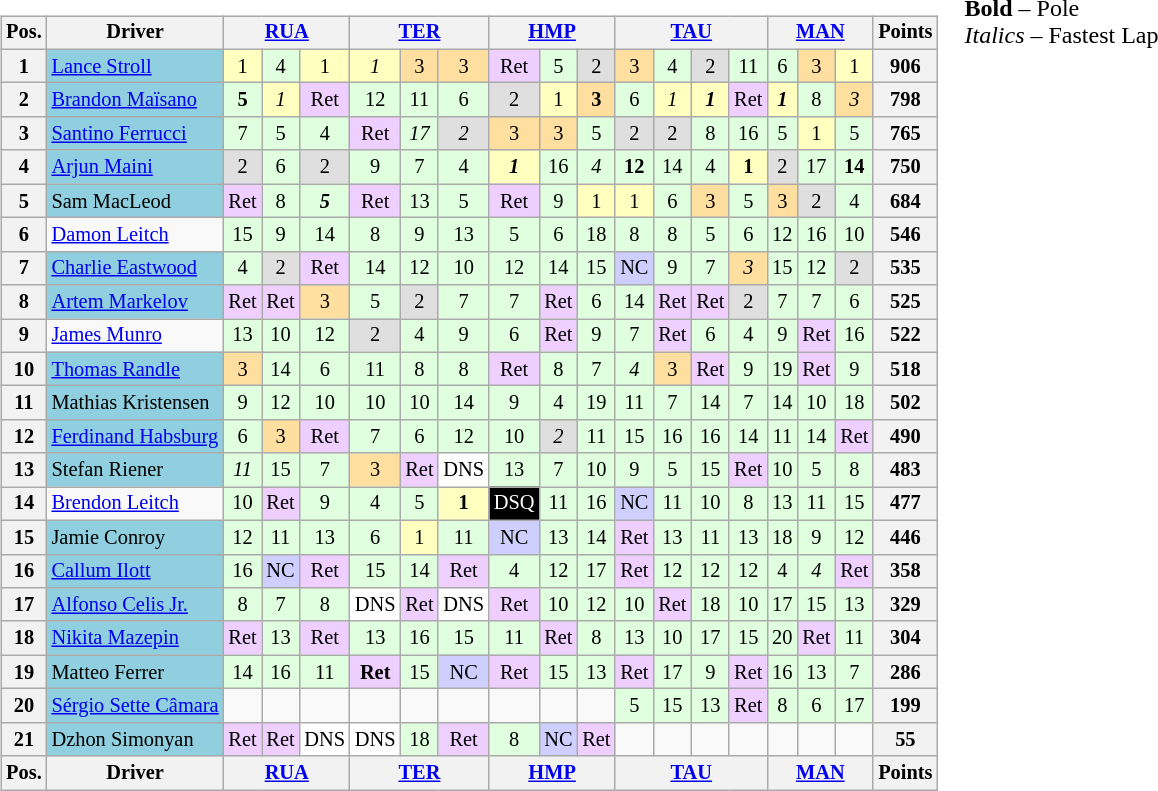<table>
<tr>
<td><br><table class="wikitable" style="font-size: 85%; text-align: center;">
<tr style="background:#f9f9f9" valign="top">
<th valign="middle">Pos.</th>
<th valign="middle">Driver</th>
<th colspan="3"><a href='#'>RUA</a></th>
<th colspan="3"><a href='#'>TER</a></th>
<th colspan="3"><a href='#'>HMP</a></th>
<th colspan="4"><a href='#'>TAU</a></th>
<th colspan="3"><a href='#'>MAN</a></th>
<th valign="middle">Points</th>
</tr>
<tr>
<th>1</th>
<td align=left style="background:#8FCFDF;"> <a href='#'>Lance Stroll</a></td>
<td style="background:#FFFFBF;">1</td>
<td style="background:#DFFFDF;">4</td>
<td style="background:#FFFFBF;">1</td>
<td style="background:#FFFFBF;"><em>1</em></td>
<td style="background:#FFDF9F;">3</td>
<td style="background:#FFDF9F;">3</td>
<td style="background:#EFCFFF;">Ret</td>
<td style="background:#DFFFDF;">5</td>
<td style="background:#DFDFDF;">2</td>
<td style="background:#FFDF9F;">3</td>
<td style="background:#DFFFDF;">4</td>
<td style="background:#DFDFDF;">2</td>
<td style="background:#DFFFDF;">11</td>
<td style="background:#DFFFDF;">6</td>
<td style="background:#FFDF9F;">3</td>
<td style="background:#FFFFBF;">1</td>
<th>906</th>
</tr>
<tr>
<th>2</th>
<td align=left style="background:#8FCFDF;"> <a href='#'>Brandon Maïsano</a></td>
<td style="background:#DFFFDF;"><strong>5</strong></td>
<td style="background:#FFFFBF;"><em>1</em></td>
<td style="background:#EFCFFF;">Ret</td>
<td style="background:#DFFFDF;">12</td>
<td style="background:#DFFFDF;">11</td>
<td style="background:#DFFFDF;">6</td>
<td style="background:#DFDFDF;">2</td>
<td style="background:#FFFFBF;">1</td>
<td style="background:#FFDF9F;"><strong>3</strong></td>
<td style="background:#DFFFDF;">6</td>
<td style="background:#FFFFBF;"><em>1</em></td>
<td style="background:#FFFFBF;"><strong><em>1</em></strong></td>
<td style="background:#EFCFFF;">Ret</td>
<td style="background:#FFFFBF;"><strong><em>1</em></strong></td>
<td style="background:#DFFFDF;">8</td>
<td style="background:#FFDF9F;"><em>3</em></td>
<th>798</th>
</tr>
<tr>
<th>3</th>
<td align=left style="background:#8FCFDF;"> <a href='#'>Santino Ferrucci</a></td>
<td style="background:#DFFFDF;">7</td>
<td style="background:#DFFFDF;">5</td>
<td style="background:#DFFFDF;">4</td>
<td style="background:#EFCFFF;">Ret</td>
<td style="background:#DFFFDF;"><em>17</em></td>
<td style="background:#DFDFDF;"><em>2</em></td>
<td style="background:#FFDF9F;">3</td>
<td style="background:#FFDF9F;">3</td>
<td style="background:#DFFFDF;">5</td>
<td style="background:#DFDFDF;">2</td>
<td style="background:#DFDFDF;">2</td>
<td style="background:#DFFFDF;">8</td>
<td style="background:#DFFFDF;">16</td>
<td style="background:#DFFFDF;">5</td>
<td style="background:#FFFFBF;">1</td>
<td style="background:#DFFFDF;">5</td>
<th>765</th>
</tr>
<tr>
<th>4</th>
<td align=left style="background:#8FCFDF;"> <a href='#'>Arjun Maini</a></td>
<td style="background:#DFDFDF;">2</td>
<td style="background:#DFFFDF;">6</td>
<td style="background:#DFDFDF;">2</td>
<td style="background:#DFFFDF;">9</td>
<td style="background:#DFFFDF;">7</td>
<td style="background:#DFFFDF;">4</td>
<td style="background:#FFFFBF;"><strong><em>1</em></strong></td>
<td style="background:#DFFFDF;">16</td>
<td style="background:#DFFFDF;"><em>4</em></td>
<td style="background:#DFFFDF;"><strong>12</strong></td>
<td style="background:#DFFFDF;">14</td>
<td style="background:#DFFFDF;">4</td>
<td style="background:#FFFFBF;"><strong>1</strong></td>
<td style="background:#DFDFDF;">2</td>
<td style="background:#DFFFDF;">17</td>
<td style="background:#DFFFDF;"><strong>14</strong></td>
<th>750</th>
</tr>
<tr>
<th>5</th>
<td align=left style="background:#8FCFDF;"> Sam MacLeod</td>
<td style="background:#EFCFFF;">Ret</td>
<td style="background:#DFFFDF;">8</td>
<td style="background:#DFFFDF;"><strong><em>5</em></strong></td>
<td style="background:#EFCFFF;">Ret</td>
<td style="background:#DFFFDF;">13</td>
<td style="background:#DFFFDF;">5</td>
<td style="background:#EFCFFF;">Ret</td>
<td style="background:#DFFFDF;">9</td>
<td style="background:#FFFFBF;">1</td>
<td style="background:#FFFFBF;">1</td>
<td style="background:#DFFFDF;">6</td>
<td style="background:#FFDF9F;">3</td>
<td style="background:#DFFFDF;">5</td>
<td style="background:#FFDF9F;">3</td>
<td style="background:#DFDFDF;">2</td>
<td style="background:#DFFFDF;">4</td>
<th>684</th>
</tr>
<tr>
<th>6</th>
<td align=left> <a href='#'>Damon Leitch</a></td>
<td style="background:#DFFFDF;">15</td>
<td style="background:#DFFFDF;">9</td>
<td style="background:#DFFFDF;">14</td>
<td style="background:#DFFFDF;">8</td>
<td style="background:#DFFFDF;">9</td>
<td style="background:#DFFFDF;">13</td>
<td style="background:#DFFFDF;">5</td>
<td style="background:#DFFFDF;">6</td>
<td style="background:#DFFFDF;">18</td>
<td style="background:#DFFFDF;">8</td>
<td style="background:#DFFFDF;">8</td>
<td style="background:#DFFFDF;">5</td>
<td style="background:#DFFFDF;">6</td>
<td style="background:#DFFFDF;">12</td>
<td style="background:#DFFFDF;">16</td>
<td style="background:#DFFFDF;">10</td>
<th>546</th>
</tr>
<tr>
<th>7</th>
<td align=left style="background:#8FCFDF;"> <a href='#'>Charlie Eastwood</a></td>
<td style="background:#DFFFDF;">4</td>
<td style="background:#DFDFDF;">2</td>
<td style="background:#EFCFFF;">Ret</td>
<td style="background:#DFFFDF;">14</td>
<td style="background:#DFFFDF;">12</td>
<td style="background:#DFFFDF;">10</td>
<td style="background:#DFFFDF;">12</td>
<td style="background:#DFFFDF;">14</td>
<td style="background:#DFFFDF;">15</td>
<td style="background:#CFCFFF;">NC</td>
<td style="background:#DFFFDF;">9</td>
<td style="background:#DFFFDF;">7</td>
<td style="background:#FFDF9F;"><em>3</em></td>
<td style="background:#DFFFDF;">15</td>
<td style="background:#DFFFDF;">12</td>
<td style="background:#DFDFDF;">2</td>
<th>535</th>
</tr>
<tr>
<th>8</th>
<td align=left style="background:#8FCFDF;"> <a href='#'>Artem Markelov</a></td>
<td style="background:#EFCFFF;">Ret</td>
<td style="background:#EFCFFF;">Ret</td>
<td style="background:#FFDF9F;">3</td>
<td style="background:#DFFFDF;">5</td>
<td style="background:#DFDFDF;">2</td>
<td style="background:#DFFFDF;">7</td>
<td style="background:#DFFFDF;">7</td>
<td style="background:#EFCFFF;">Ret</td>
<td style="background:#DFFFDF;">6</td>
<td style="background:#DFFFDF;">14</td>
<td style="background:#EFCFFF;">Ret</td>
<td style="background:#EFCFFF;">Ret</td>
<td style="background:#DFDFDF;">2</td>
<td style="background:#DFFFDF;">7</td>
<td style="background:#DFFFDF;">7</td>
<td style="background:#DFFFDF;">6</td>
<th>525</th>
</tr>
<tr>
<th>9</th>
<td align=left> <a href='#'>James Munro</a></td>
<td style="background:#DFFFDF;">13</td>
<td style="background:#DFFFDF;">10</td>
<td style="background:#DFFFDF;">12</td>
<td style="background:#DFDFDF;">2</td>
<td style="background:#DFFFDF;">4</td>
<td style="background:#DFFFDF;">9</td>
<td style="background:#DFFFDF;">6</td>
<td style="background:#EFCFFF;">Ret</td>
<td style="background:#DFFFDF;">9</td>
<td style="background:#DFFFDF;">7</td>
<td style="background:#EFCFFF;">Ret</td>
<td style="background:#DFFFDF;">6</td>
<td style="background:#DFFFDF;">4</td>
<td style="background:#DFFFDF;">9</td>
<td style="background:#EFCFFF;">Ret</td>
<td style="background:#DFFFDF;">16</td>
<th>522</th>
</tr>
<tr>
<th>10</th>
<td align=left style="background:#8FCFDF;"> <a href='#'>Thomas Randle</a></td>
<td style="background:#FFDF9F;">3</td>
<td style="background:#DFFFDF;">14</td>
<td style="background:#DFFFDF;">6</td>
<td style="background:#DFFFDF;">11</td>
<td style="background:#DFFFDF;">8</td>
<td style="background:#DFFFDF;">8</td>
<td style="background:#EFCFFF;">Ret</td>
<td style="background:#DFFFDF;">8</td>
<td style="background:#DFFFDF;">7</td>
<td style="background:#DFFFDF;"><em>4</em></td>
<td style="background:#FFDF9F;">3</td>
<td style="background:#EFCFFF;">Ret</td>
<td style="background:#DFFFDF;">9</td>
<td style="background:#DFFFDF;">19</td>
<td style="background:#EFCFFF;">Ret</td>
<td style="background:#DFFFDF;">9</td>
<th>518</th>
</tr>
<tr>
<th>11</th>
<td align=left style="background:#8FCFDF;"> Mathias Kristensen</td>
<td style="background:#DFFFDF;">9</td>
<td style="background:#DFFFDF;">12</td>
<td style="background:#DFFFDF;">10</td>
<td style="background:#DFFFDF;">10</td>
<td style="background:#DFFFDF;">10</td>
<td style="background:#DFFFDF;">14</td>
<td style="background:#DFFFDF;">9</td>
<td style="background:#DFFFDF;">4</td>
<td style="background:#DFFFDF;">19</td>
<td style="background:#DFFFDF;">11</td>
<td style="background:#DFFFDF;">7</td>
<td style="background:#DFFFDF;">14</td>
<td style="background:#DFFFDF;">7</td>
<td style="background:#DFFFDF;">14</td>
<td style="background:#DFFFDF;">10</td>
<td style="background:#DFFFDF;">18</td>
<th>502</th>
</tr>
<tr>
<th>12</th>
<td align=left style="background:#8FCFDF;"> <a href='#'>Ferdinand Habsburg</a></td>
<td style="background:#DFFFDF;">6</td>
<td style="background:#FFDF9F;">3</td>
<td style="background:#EFCFFF;">Ret</td>
<td style="background:#DFFFDF;">7</td>
<td style="background:#DFFFDF;">6</td>
<td style="background:#DFFFDF;">12</td>
<td style="background:#DFFFDF;">10</td>
<td style="background:#DFDFDF;"><em>2</em></td>
<td style="background:#DFFFDF;">11</td>
<td style="background:#DFFFDF;">15</td>
<td style="background:#DFFFDF;">16</td>
<td style="background:#DFFFDF;">16</td>
<td style="background:#DFFFDF;">14</td>
<td style="background:#DFFFDF;">11</td>
<td style="background:#DFFFDF;">14</td>
<td style="background:#EFCFFF;">Ret</td>
<th>490</th>
</tr>
<tr>
<th>13</th>
<td align=left style="background:#8FCFDF;"> Stefan Riener</td>
<td style="background:#DFFFDF;"><em>11</em></td>
<td style="background:#DFFFDF;">15</td>
<td style="background:#DFFFDF;">7</td>
<td style="background:#FFDF9F;">3</td>
<td style="background:#EFCFFF;">Ret</td>
<td style="background:#FFFFFF;">DNS</td>
<td style="background:#DFFFDF;">13</td>
<td style="background:#DFFFDF;">7</td>
<td style="background:#DFFFDF;">10</td>
<td style="background:#DFFFDF;">9</td>
<td style="background:#DFFFDF;">5</td>
<td style="background:#DFFFDF;">15</td>
<td style="background:#EFCFFF;">Ret</td>
<td style="background:#DFFFDF;">10</td>
<td style="background:#DFFFDF;">5</td>
<td style="background:#DFFFDF;">8</td>
<th>483</th>
</tr>
<tr>
<th>14</th>
<td align=left> <a href='#'>Brendon Leitch</a></td>
<td style="background:#DFFFDF;">10</td>
<td style="background:#EFCFFF;">Ret</td>
<td style="background:#DFFFDF;">9</td>
<td style="background:#DFFFDF;">4</td>
<td style="background:#DFFFDF;">5</td>
<td style="background:#FFFFBF;"><strong>1</strong></td>
<td style="background:#000000; color:white">DSQ</td>
<td style="background:#DFFFDF;">11</td>
<td style="background:#DFFFDF;">16</td>
<td style="background:#CFCFFF;">NC</td>
<td style="background:#DFFFDF;">11</td>
<td style="background:#DFFFDF;">10</td>
<td style="background:#DFFFDF;">8</td>
<td style="background:#DFFFDF;">13</td>
<td style="background:#DFFFDF;">11</td>
<td style="background:#DFFFDF;">15</td>
<th>477</th>
</tr>
<tr>
<th>15</th>
<td align=left style="background:#8FCFDF;"> Jamie Conroy</td>
<td style="background:#DFFFDF;">12</td>
<td style="background:#DFFFDF;">11</td>
<td style="background:#DFFFDF;">13</td>
<td style="background:#DFFFDF;">6</td>
<td style="background:#FFFFBF;">1</td>
<td style="background:#DFFFDF;">11</td>
<td style="background:#CFCFFF;">NC</td>
<td style="background:#DFFFDF;">13</td>
<td style="background:#DFFFDF;">14</td>
<td style="background:#EFCFFF;">Ret</td>
<td style="background:#DFFFDF;">13</td>
<td style="background:#DFFFDF;">11</td>
<td style="background:#DFFFDF;">13</td>
<td style="background:#DFFFDF;">18</td>
<td style="background:#DFFFDF;">9</td>
<td style="background:#DFFFDF;">12</td>
<th>446</th>
</tr>
<tr>
<th>16</th>
<td align=left style="background:#8FCFDF;"> <a href='#'>Callum Ilott</a></td>
<td style="background:#DFFFDF;">16</td>
<td style="background:#CFCFFF;">NC</td>
<td style="background:#EFCFFF;">Ret</td>
<td style="background:#DFFFDF;">15</td>
<td style="background:#DFFFDF;">14</td>
<td style="background:#EFCFFF;">Ret</td>
<td style="background:#DFFFDF;">4</td>
<td style="background:#DFFFDF;">12</td>
<td style="background:#DFFFDF;">17</td>
<td style="background:#EFCFFF;">Ret</td>
<td style="background:#DFFFDF;">12</td>
<td style="background:#DFFFDF;">12</td>
<td style="background:#DFFFDF;">12</td>
<td style="background:#DFFFDF;">4</td>
<td style="background:#DFFFDF;"><em>4</em></td>
<td style="background:#EFCFFF;">Ret</td>
<th>358</th>
</tr>
<tr>
<th>17</th>
<td align=left style="background:#8FCFDF;"> <a href='#'>Alfonso Celis Jr.</a></td>
<td style="background:#DFFFDF;">8</td>
<td style="background:#DFFFDF;">7</td>
<td style="background:#DFFFDF;">8</td>
<td style="background:#FFFFFF;">DNS</td>
<td style="background:#EFCFFF;">Ret</td>
<td style="background:#FFFFFF;">DNS</td>
<td style="background:#EFCFFF;">Ret</td>
<td style="background:#DFFFDF;">10</td>
<td style="background:#DFFFDF;">12</td>
<td style="background:#DFFFDF;">10</td>
<td style="background:#EFCFFF;">Ret</td>
<td style="background:#DFFFDF;">18</td>
<td style="background:#DFFFDF;">10</td>
<td style="background:#DFFFDF;">17</td>
<td style="background:#DFFFDF;">15</td>
<td style="background:#DFFFDF;">13</td>
<th>329</th>
</tr>
<tr>
<th>18</th>
<td align=left style="background:#8FCFDF;"> <a href='#'>Nikita Mazepin</a></td>
<td style="background:#EFCFFF;">Ret</td>
<td style="background:#DFFFDF;">13</td>
<td style="background:#EFCFFF;">Ret</td>
<td style="background:#DFFFDF;">13</td>
<td style="background:#DFFFDF;">16</td>
<td style="background:#DFFFDF;">15</td>
<td style="background:#DFFFDF;">11</td>
<td style="background:#EFCFFF;">Ret</td>
<td style="background:#DFFFDF;">8</td>
<td style="background:#DFFFDF;">13</td>
<td style="background:#DFFFDF;">10</td>
<td style="background:#DFFFDF;">17</td>
<td style="background:#DFFFDF;">15</td>
<td style="background:#DFFFDF;">20</td>
<td style="background:#EFCFFF;">Ret</td>
<td style="background:#DFFFDF;">11</td>
<th>304</th>
</tr>
<tr>
<th>19</th>
<td align=left style="background:#8FCFDF;"> Matteo Ferrer</td>
<td style="background:#DFFFDF;">14</td>
<td style="background:#DFFFDF;">16</td>
<td style="background:#DFFFDF;">11</td>
<td style="background:#EFCFFF;"><strong>Ret</strong></td>
<td style="background:#DFFFDF;">15</td>
<td style="background:#CFCFFF;">NC</td>
<td style="background:#EFCFFF;">Ret</td>
<td style="background:#DFFFDF;">15</td>
<td style="background:#DFFFDF;">13</td>
<td style="background:#EFCFFF;">Ret</td>
<td style="background:#DFFFDF;">17</td>
<td style="background:#DFFFDF;">9</td>
<td style="background:#EFCFFF;">Ret</td>
<td style="background:#DFFFDF;">16</td>
<td style="background:#DFFFDF;">13</td>
<td style="background:#DFFFDF;">7</td>
<th>286</th>
</tr>
<tr>
<th>20</th>
<td align=left style="background:#8FCFDF;" nowrap> <a href='#'>Sérgio Sette Câmara</a></td>
<td></td>
<td></td>
<td></td>
<td></td>
<td></td>
<td></td>
<td></td>
<td></td>
<td></td>
<td style="background:#DFFFDF;">5</td>
<td style="background:#DFFFDF;">15</td>
<td style="background:#DFFFDF;">13</td>
<td style="background:#EFCFFF;">Ret</td>
<td style="background:#DFFFDF;">8</td>
<td style="background:#DFFFDF;">6</td>
<td style="background:#DFFFDF;">17</td>
<th>199</th>
</tr>
<tr>
<th>21</th>
<td align=left style="background:#8FCFDF;"> Dzhon Simonyan</td>
<td style="background:#EFCFFF;">Ret</td>
<td style="background:#EFCFFF;">Ret</td>
<td style="background:#FFFFFF;">DNS</td>
<td style="background:#FFFFFF;">DNS</td>
<td style="background:#DFFFDF;">18</td>
<td style="background:#EFCFFF;">Ret</td>
<td style="background:#DFFFDF;">8</td>
<td style="background:#CFCFFF;">NC</td>
<td style="background:#EFCFFF;">Ret</td>
<td></td>
<td></td>
<td></td>
<td></td>
<td></td>
<td></td>
<td></td>
<th>55</th>
</tr>
<tr valign="top">
<th valign="middle">Pos.</th>
<th valign="middle">Driver</th>
<th colspan="3"><a href='#'>RUA</a></th>
<th colspan="3"><a href='#'>TER</a></th>
<th colspan="3"><a href='#'>HMP</a></th>
<th colspan="4"><a href='#'>TAU</a></th>
<th colspan="3"><a href='#'>MAN</a></th>
<th valign="middle">Points</th>
</tr>
</table>
</td>
<td valign="top"><br>
<span><strong>Bold</strong> – Pole<br>
<em>Italics</em> – Fastest Lap</span></td>
</tr>
</table>
